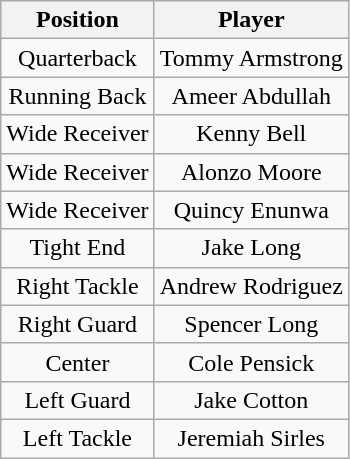<table class="wikitable" style="text-align: center;">
<tr>
<th>Position</th>
<th>Player</th>
</tr>
<tr>
<td>Quarterback</td>
<td>Tommy Armstrong</td>
</tr>
<tr>
<td>Running Back</td>
<td>Ameer Abdullah</td>
</tr>
<tr>
<td>Wide Receiver</td>
<td>Kenny Bell</td>
</tr>
<tr>
<td>Wide Receiver</td>
<td>Alonzo Moore</td>
</tr>
<tr>
<td>Wide Receiver</td>
<td>Quincy Enunwa</td>
</tr>
<tr>
<td>Tight End</td>
<td>Jake Long</td>
</tr>
<tr>
<td>Right Tackle</td>
<td>Andrew Rodriguez</td>
</tr>
<tr>
<td>Right Guard</td>
<td>Spencer Long</td>
</tr>
<tr>
<td>Center</td>
<td>Cole Pensick</td>
</tr>
<tr>
<td>Left Guard</td>
<td>Jake Cotton</td>
</tr>
<tr>
<td>Left Tackle</td>
<td>Jeremiah Sirles</td>
</tr>
</table>
